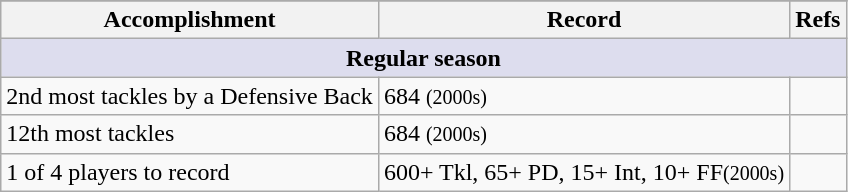<table class="wikitable">
<tr>
</tr>
<tr>
<th>Accomplishment</th>
<th>Record</th>
<th>Refs</th>
</tr>
<tr>
<th style="background:#dde;" colspan="3">Regular season</th>
</tr>
<tr>
<td>2nd most tackles by a Defensive Back</td>
<td>684 <small>(2000s)</small></td>
<td></td>
</tr>
<tr>
<td>12th most tackles</td>
<td>684 <small>(2000s)</small></td>
<td></td>
</tr>
<tr>
<td>1 of 4 players to record</td>
<td>600+ Tkl, 65+ PD, 15+ Int, 10+ FF<small>(2000s)</small></td>
<td></td>
</tr>
</table>
